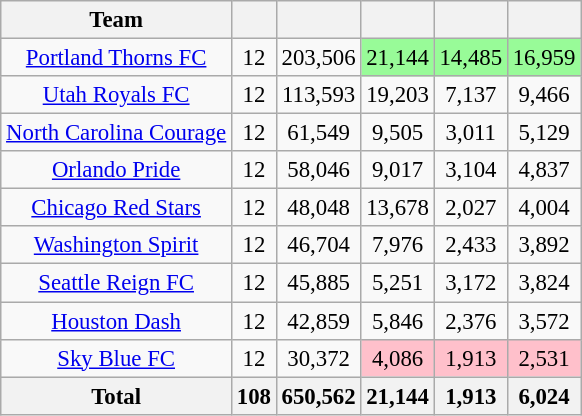<table class="wikitable sortable" style="font-size: 95%;text-align: center;">
<tr>
<th>Team</th>
<th></th>
<th></th>
<th></th>
<th></th>
<th></th>
</tr>
<tr>
<td><a href='#'>Portland Thorns FC</a></td>
<td>12</td>
<td>203,506</td>
<td bgcolor="#98fb98">21,144</td>
<td bgcolor="#98fb98">14,485</td>
<td bgcolor="#98fb98">16,959</td>
</tr>
<tr>
<td><a href='#'>Utah Royals FC</a></td>
<td>12</td>
<td>113,593</td>
<td>19,203</td>
<td>7,137</td>
<td>9,466</td>
</tr>
<tr>
<td><a href='#'>North Carolina Courage</a></td>
<td>12</td>
<td>61,549</td>
<td>9,505</td>
<td>3,011</td>
<td>5,129</td>
</tr>
<tr>
<td><a href='#'>Orlando Pride</a></td>
<td>12</td>
<td>58,046</td>
<td>9,017</td>
<td>3,104</td>
<td>4,837</td>
</tr>
<tr>
<td><a href='#'>Chicago Red Stars</a></td>
<td>12</td>
<td>48,048</td>
<td>13,678</td>
<td>2,027</td>
<td>4,004</td>
</tr>
<tr>
<td><a href='#'>Washington Spirit</a></td>
<td>12</td>
<td>46,704</td>
<td>7,976</td>
<td>2,433</td>
<td>3,892</td>
</tr>
<tr>
<td><a href='#'>Seattle Reign FC</a></td>
<td>12</td>
<td>45,885</td>
<td>5,251</td>
<td>3,172</td>
<td>3,824</td>
</tr>
<tr>
<td><a href='#'>Houston Dash</a></td>
<td>12</td>
<td>42,859</td>
<td>5,846</td>
<td>2,376</td>
<td>3,572</td>
</tr>
<tr>
<td><a href='#'>Sky Blue FC</a></td>
<td>12</td>
<td>30,372</td>
<td bgcolor="#ffc0cb">4,086</td>
<td bgcolor="#ffc0cb">1,913</td>
<td bgcolor="#ffc0cb">2,531</td>
</tr>
<tr>
<th>Total</th>
<th>108</th>
<th>650,562</th>
<th>21,144</th>
<th>1,913</th>
<th>6,024</th>
</tr>
</table>
